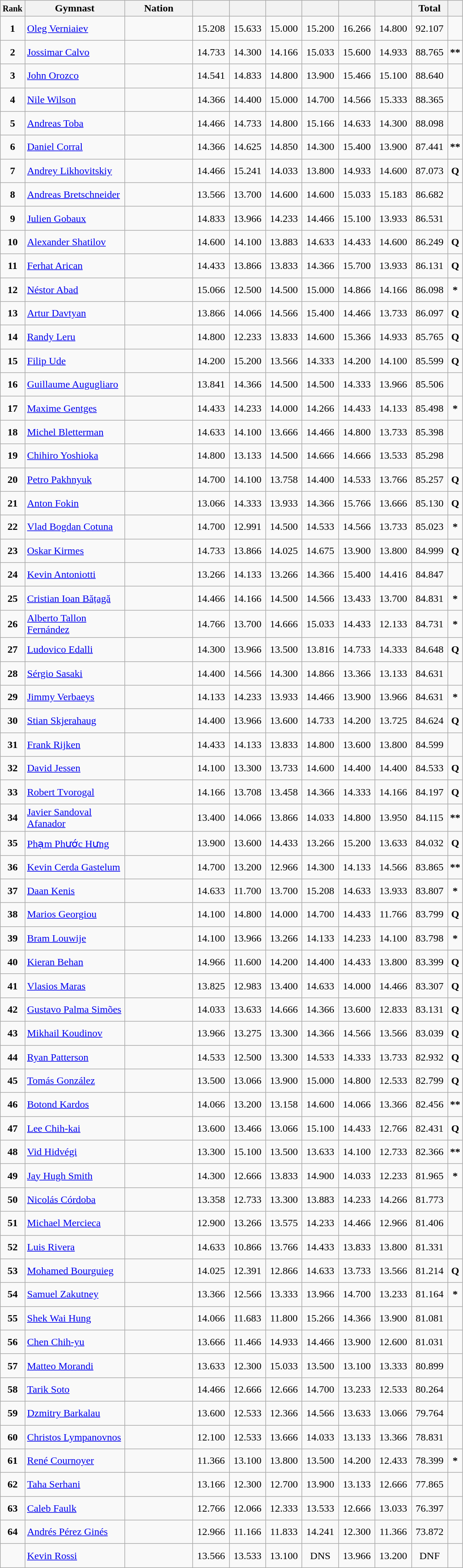<table class="wikitable sortable" style="text-align:center;">
<tr>
<th scope="col" style="width:15px;"><small>Rank</small></th>
<th scope="col" style="width:150px;">Gymnast</th>
<th scope="col" style="width:100px;">Nation</th>
<th scope="col" style="width:50px;"></th>
<th scope="col" style="width:50px;"></th>
<th scope="col" style="width:50px;"></th>
<th scope="col" style="width:50px;"></th>
<th scope="col" style="width:50px;"></th>
<th scope="col" style="width:50px;"></th>
<th scope="col" style="width:50px;">Total</th>
<th scope="col" style="width:15px;"><small></small></th>
</tr>
<tr>
<td scope="row" style="text-align:center"><strong>1</strong></td>
<td style="height:30px; text-align:left;"><a href='#'>Oleg Verniaiev</a></td>
<td style="text-align:left;"></td>
<td>15.208</td>
<td>15.633</td>
<td>15.000</td>
<td>15.200</td>
<td>16.266</td>
<td>14.800</td>
<td>92.107</td>
<td></td>
</tr>
<tr>
<td scope="row" style="text-align:center"><strong>2</strong></td>
<td style="height:30px; text-align:left;"><a href='#'>Jossimar Calvo</a></td>
<td style="text-align:left;"></td>
<td>14.733</td>
<td>14.300</td>
<td>14.166</td>
<td>15.033</td>
<td>15.600</td>
<td>14.933</td>
<td>88.765</td>
<td><strong>**</strong></td>
</tr>
<tr>
<td scope="row" style="text-align:center"><strong>3</strong></td>
<td style="height:30px; text-align:left;"><a href='#'>John Orozco</a></td>
<td style="text-align:left;"></td>
<td>14.541</td>
<td>14.833</td>
<td>14.800</td>
<td>13.900</td>
<td>15.466</td>
<td>15.100</td>
<td>88.640</td>
<td></td>
</tr>
<tr>
<td scope="row" style="text-align:center"><strong>4</strong></td>
<td style="height:30px; text-align:left;"><a href='#'>Nile Wilson</a></td>
<td style="text-align:left;"></td>
<td>14.366</td>
<td>14.400</td>
<td>15.000</td>
<td>14.700</td>
<td>14.566</td>
<td>15.333</td>
<td>88.365</td>
<td></td>
</tr>
<tr>
<td scope="row" style="text-align:center"><strong>5</strong></td>
<td style="height:30px; text-align:left;"><a href='#'>Andreas Toba</a></td>
<td style="text-align:left;"></td>
<td>14.466</td>
<td>14.733</td>
<td>14.800</td>
<td>15.166</td>
<td>14.633</td>
<td>14.300</td>
<td>88.098</td>
<td></td>
</tr>
<tr>
<td scope="row" style="text-align:center"><strong>6</strong></td>
<td style="height:30px; text-align:left;"><a href='#'>Daniel Corral</a></td>
<td style="text-align:left;"></td>
<td>14.366</td>
<td>14.625</td>
<td>14.850</td>
<td>14.300</td>
<td>15.400</td>
<td>13.900</td>
<td>87.441</td>
<td><strong>**</strong></td>
</tr>
<tr>
<td scope="row" style="text-align:center"><strong>7</strong></td>
<td style="height:30px; text-align:left;"><a href='#'>Andrey Likhovitskiy</a></td>
<td style="text-align:left;"></td>
<td>14.466</td>
<td>15.241</td>
<td>14.033</td>
<td>13.800</td>
<td>14.933</td>
<td>14.600</td>
<td>87.073</td>
<td><strong>Q</strong></td>
</tr>
<tr>
<td scope="row" style="text-align:center"><strong>8</strong></td>
<td style="height:30px; text-align:left;"><a href='#'>Andreas Bretschneider</a></td>
<td style="text-align:left;"></td>
<td>13.566</td>
<td>13.700</td>
<td>14.600</td>
<td>14.600</td>
<td>15.033</td>
<td>15.183</td>
<td>86.682</td>
<td></td>
</tr>
<tr>
<td scope="row" style="text-align:center"><strong>9</strong></td>
<td style="height:30px; text-align:left;"><a href='#'>Julien Gobaux</a></td>
<td style="text-align:left;"></td>
<td>14.833</td>
<td>13.966</td>
<td>14.233</td>
<td>14.466</td>
<td>15.100</td>
<td>13.933</td>
<td>86.531</td>
<td></td>
</tr>
<tr>
<td scope="row" style="text-align:center"><strong>10</strong></td>
<td style="height:30px; text-align:left;"><a href='#'>Alexander Shatilov</a></td>
<td style="text-align:left;"></td>
<td>14.600</td>
<td>14.100</td>
<td>13.883</td>
<td>14.633</td>
<td>14.433</td>
<td>14.600</td>
<td>86.249</td>
<td><strong>Q</strong></td>
</tr>
<tr>
<td scope="row" style="text-align:center"><strong>11</strong></td>
<td style="height:30px; text-align:left;"><a href='#'>Ferhat Arican</a></td>
<td style="text-align:left;"></td>
<td>14.433</td>
<td>13.866</td>
<td>13.833</td>
<td>14.366</td>
<td>15.700</td>
<td>13.933</td>
<td>86.131</td>
<td><strong>Q</strong></td>
</tr>
<tr>
<td scope="row" style="text-align:center"><strong>12</strong></td>
<td style="height:30px; text-align:left;"><a href='#'>Néstor Abad</a></td>
<td style="text-align:left;"></td>
<td>15.066</td>
<td>12.500</td>
<td>14.500</td>
<td>15.000</td>
<td>14.866</td>
<td>14.166</td>
<td>86.098</td>
<td><strong>*</strong></td>
</tr>
<tr>
<td scope="row" style="text-align:center"><strong>13</strong></td>
<td style="height:30px; text-align:left;"><a href='#'>Artur Davtyan</a></td>
<td style="text-align:left;"></td>
<td>13.866</td>
<td>14.066</td>
<td>14.566</td>
<td>15.400</td>
<td>14.466</td>
<td>13.733</td>
<td>86.097</td>
<td><strong>Q</strong></td>
</tr>
<tr>
<td scope="row" style="text-align:center"><strong>14</strong></td>
<td style="height:30px; text-align:left;"><a href='#'>Randy Leru</a></td>
<td style="text-align:left;"></td>
<td>14.800</td>
<td>12.233</td>
<td>13.833</td>
<td>14.600</td>
<td>15.366</td>
<td>14.933</td>
<td>85.765</td>
<td><strong>Q</strong></td>
</tr>
<tr>
<td scope="row" style="text-align:center"><strong>15</strong></td>
<td style="height:30px; text-align:left;"><a href='#'>Filip Ude</a></td>
<td style="text-align:left;"></td>
<td>14.200</td>
<td>15.200</td>
<td>13.566</td>
<td>14.333</td>
<td>14.200</td>
<td>14.100</td>
<td>85.599</td>
<td><strong>Q</strong></td>
</tr>
<tr>
<td scope="row" style="text-align:center"><strong>16</strong></td>
<td style="height:30px; text-align:left;"><a href='#'>Guillaume Augugliaro</a></td>
<td style="text-align:left;"></td>
<td>13.841</td>
<td>14.366</td>
<td>14.500</td>
<td>14.500</td>
<td>14.333</td>
<td>13.966</td>
<td>85.506</td>
<td></td>
</tr>
<tr>
<td scope="row" style="text-align:center"><strong>17</strong></td>
<td style="height:30px; text-align:left;"><a href='#'>Maxime Gentges</a></td>
<td style="text-align:left;"></td>
<td>14.433</td>
<td>14.233</td>
<td>14.000</td>
<td>14.266</td>
<td>14.433</td>
<td>14.133</td>
<td>85.498</td>
<td><strong>*</strong></td>
</tr>
<tr>
<td scope="row" style="text-align:center"><strong>18</strong></td>
<td style="height:30px; text-align:left;"><a href='#'>Michel Bletterman</a></td>
<td style="text-align:left;"></td>
<td>14.633</td>
<td>14.100</td>
<td>13.666</td>
<td>14.466</td>
<td>14.800</td>
<td>13.733</td>
<td>85.398</td>
<td></td>
</tr>
<tr>
<td scope="row" style="text-align:center"><strong>19</strong></td>
<td style="height:30px; text-align:left;"><a href='#'>Chihiro Yoshioka</a></td>
<td style="text-align:left;"></td>
<td>14.800</td>
<td>13.133</td>
<td>14.500</td>
<td>14.666</td>
<td>14.666</td>
<td>13.533</td>
<td>85.298</td>
<td></td>
</tr>
<tr>
<td scope="row" style="text-align:center"><strong>20</strong></td>
<td style="height:30px; text-align:left;"><a href='#'>Petro Pakhnyuk</a></td>
<td style="text-align:left;"></td>
<td>14.700</td>
<td>14.100</td>
<td>13.758</td>
<td>14.400</td>
<td>14.533</td>
<td>13.766</td>
<td>85.257</td>
<td><strong>Q</strong></td>
</tr>
<tr>
<td scope="row" style="text-align:center"><strong>21</strong></td>
<td style="height:30px; text-align:left;"><a href='#'>Anton Fokin</a></td>
<td style="text-align:left;"></td>
<td>13.066</td>
<td>14.333</td>
<td>13.933</td>
<td>14.366</td>
<td>15.766</td>
<td>13.666</td>
<td>85.130</td>
<td><strong>Q</strong></td>
</tr>
<tr>
<td scope="row" style="text-align:center"><strong>22</strong></td>
<td style="height:30px; text-align:left;"><a href='#'>Vlad Bogdan Cotuna</a></td>
<td style="text-align:left;"></td>
<td>14.700</td>
<td>12.991</td>
<td>14.500</td>
<td>14.533</td>
<td>14.566</td>
<td>13.733</td>
<td>85.023</td>
<td><strong>*</strong></td>
</tr>
<tr>
<td scope="row" style="text-align:center"><strong>23</strong></td>
<td style="height:30px; text-align:left;"><a href='#'>Oskar Kirmes</a></td>
<td style="text-align:left;"></td>
<td>14.733</td>
<td>13.866</td>
<td>14.025</td>
<td>14.675</td>
<td>13.900</td>
<td>13.800</td>
<td>84.999</td>
<td><strong>Q</strong></td>
</tr>
<tr>
<td scope="row" style="text-align:center"><strong>24</strong></td>
<td style="height:30px; text-align:left;"><a href='#'>Kevin Antoniotti</a></td>
<td style="text-align:left;"></td>
<td>13.266</td>
<td>14.133</td>
<td>13.266</td>
<td>14.366</td>
<td>15.400</td>
<td>14.416</td>
<td>84.847</td>
<td></td>
</tr>
<tr>
<td scope="row" style="text-align:center"><strong>25</strong></td>
<td style="height:30px; text-align:left;"><a href='#'>Cristian Ioan Bățagă</a></td>
<td style="text-align:left;"></td>
<td>14.466</td>
<td>14.166</td>
<td>14.500</td>
<td>14.566</td>
<td>13.433</td>
<td>13.700</td>
<td>84.831</td>
<td><strong>*</strong></td>
</tr>
<tr>
<td scope="row" style="text-align:center"><strong>26</strong></td>
<td style="height:30px; text-align:left;"><a href='#'>Alberto Tallon Fernández</a></td>
<td style="text-align:left;"></td>
<td>14.766</td>
<td>13.700</td>
<td>14.666</td>
<td>15.033</td>
<td>14.433</td>
<td>12.133</td>
<td>84.731</td>
<td><strong>*</strong></td>
</tr>
<tr>
<td scope="row" style="text-align:center"><strong>27</strong></td>
<td style="height:30px; text-align:left;"><a href='#'>Ludovico Edalli</a></td>
<td style="text-align:left;"></td>
<td>14.300</td>
<td>13.966</td>
<td>13.500</td>
<td>13.816</td>
<td>14.733</td>
<td>14.333</td>
<td>84.648</td>
<td><strong>Q</strong></td>
</tr>
<tr>
<td scope="row" style="text-align:center"><strong>28</strong></td>
<td style="height:30px; text-align:left;"><a href='#'>Sérgio Sasaki</a></td>
<td style="text-align:left;"></td>
<td>14.400</td>
<td>14.566</td>
<td>14.300</td>
<td>14.866</td>
<td>13.366</td>
<td>13.133</td>
<td>84.631</td>
<td></td>
</tr>
<tr>
<td><strong>29</strong></td>
<td style="height:30px; text-align:left;"><a href='#'>Jimmy Verbaeys</a></td>
<td style="text-align:left;"></td>
<td>14.133</td>
<td>14.233</td>
<td>13.933</td>
<td>14.466</td>
<td>13.900</td>
<td>13.966</td>
<td>84.631</td>
<td><strong>*</strong></td>
</tr>
<tr>
<td><strong>30</strong></td>
<td style="height:30px; text-align:left;"><a href='#'>Stian Skjerahaug</a></td>
<td style="text-align:left;"></td>
<td>14.400</td>
<td>13.966</td>
<td>13.600</td>
<td>14.733</td>
<td>14.200</td>
<td>13.725</td>
<td>84.624</td>
<td><strong>Q</strong></td>
</tr>
<tr>
<td><strong>31</strong></td>
<td style="height:30px; text-align:left;"><a href='#'>Frank Rijken</a></td>
<td style="text-align:left;"></td>
<td>14.433</td>
<td>14.133</td>
<td>13.833</td>
<td>14.800</td>
<td>13.600</td>
<td>13.800</td>
<td>84.599</td>
<td></td>
</tr>
<tr>
<td scope="row" style="text-align:center"><strong>32</strong></td>
<td style="height:30px; text-align:left;"><a href='#'>David Jessen</a></td>
<td style="text-align:left;"></td>
<td>14.100</td>
<td>13.300</td>
<td>13.733</td>
<td>14.600</td>
<td>14.400</td>
<td>14.400</td>
<td>84.533</td>
<td><strong>Q</strong></td>
</tr>
<tr>
<td scope="row" style="text-align:center"><strong>33</strong></td>
<td style="height:30px; text-align:left;"><a href='#'>Robert Tvorogal</a></td>
<td style="text-align:left;"></td>
<td>14.166</td>
<td>13.708</td>
<td>13.458</td>
<td>14.366</td>
<td>14.333</td>
<td>14.166</td>
<td>84.197</td>
<td><strong>Q</strong></td>
</tr>
<tr>
<td scope="row" style="text-align:center"><strong>34</strong></td>
<td style="height:30px; text-align:left;"><a href='#'>Javier Sandoval Afanador</a></td>
<td style="text-align:left;"></td>
<td>13.400</td>
<td>14.066</td>
<td>13.866</td>
<td>14.033</td>
<td>14.800</td>
<td>13.950</td>
<td>84.115</td>
<td><strong>**</strong></td>
</tr>
<tr>
<td><strong>35</strong></td>
<td style="height:30px; text-align:left;"><a href='#'>Phạm Phước Hưng</a></td>
<td style="text-align:left;"></td>
<td>13.900</td>
<td>13.600</td>
<td>14.433</td>
<td>13.266</td>
<td>15.200</td>
<td>13.633</td>
<td>84.032</td>
<td><strong>Q</strong></td>
</tr>
<tr>
<td><strong>36</strong></td>
<td style="height:30px; text-align:left;"><a href='#'>Kevin Cerda Gastelum</a></td>
<td style="text-align:left;"></td>
<td>14.700</td>
<td>13.200</td>
<td>12.966</td>
<td>14.300</td>
<td>14.133</td>
<td>14.566</td>
<td>83.865</td>
<td><strong>**</strong></td>
</tr>
<tr>
<td><strong>37</strong></td>
<td style="height:30px; text-align:left;"><a href='#'>Daan Kenis</a></td>
<td style="text-align:left;"></td>
<td>14.633</td>
<td>11.700</td>
<td>13.700</td>
<td>15.208</td>
<td>14.633</td>
<td>13.933</td>
<td>83.807</td>
<td><strong>*</strong></td>
</tr>
<tr>
<td><strong>38</strong></td>
<td style="height:30px; text-align:left;"><a href='#'>Marios Georgiou</a></td>
<td style="text-align:left;"></td>
<td>14.100</td>
<td>14.800</td>
<td>14.000</td>
<td>14.700</td>
<td>14.433</td>
<td>11.766</td>
<td>83.799</td>
<td><strong>Q</strong></td>
</tr>
<tr>
<td><strong>39</strong></td>
<td style="height:30px; text-align:left;"><a href='#'>Bram Louwije</a></td>
<td style="text-align:left;"></td>
<td>14.100</td>
<td>13.966</td>
<td>13.266</td>
<td>14.133</td>
<td>14.233</td>
<td>14.100</td>
<td>83.798</td>
<td><strong>*</strong></td>
</tr>
<tr>
<td><strong>40</strong></td>
<td style="height:30px; text-align:left;"><a href='#'>Kieran Behan</a></td>
<td style="text-align:left;"></td>
<td>14.966</td>
<td>11.600</td>
<td>14.200</td>
<td>14.400</td>
<td>14.433</td>
<td>13.800</td>
<td>83.399</td>
<td><strong>Q</strong></td>
</tr>
<tr>
<td scope="row" style="text-align:center"><strong>41</strong></td>
<td style="height:30px; text-align:left;"><a href='#'>Vlasios Maras</a></td>
<td style="text-align:left;"></td>
<td>13.825</td>
<td>12.983</td>
<td>13.400</td>
<td>14.633</td>
<td>14.000</td>
<td>14.466</td>
<td>83.307</td>
<td><strong>Q</strong></td>
</tr>
<tr>
<td scope="row" style="text-align:center"><strong>42</strong></td>
<td style="height:30px; text-align:left;"><a href='#'>Gustavo Palma Simões</a></td>
<td style="text-align:left;"></td>
<td>14.033</td>
<td>13.633</td>
<td>14.666</td>
<td>14.366</td>
<td>13.600</td>
<td>12.833</td>
<td>83.131</td>
<td><strong>Q</strong></td>
</tr>
<tr>
<td><strong>43</strong></td>
<td style="height:30px; text-align:left;"><a href='#'>Mikhail Koudinov</a></td>
<td style="text-align:left;"></td>
<td>13.966</td>
<td>13.275</td>
<td>13.300</td>
<td>14.366</td>
<td>14.566</td>
<td>13.566</td>
<td>83.039</td>
<td><strong>Q</strong></td>
</tr>
<tr>
<td scope="row" style="text-align:center"><strong>44</strong></td>
<td style="height:30px; text-align:left;"><a href='#'>Ryan Patterson</a></td>
<td style="text-align:left;"></td>
<td>14.533</td>
<td>12.500</td>
<td>13.300</td>
<td>14.533</td>
<td>14.333</td>
<td>13.733</td>
<td>82.932</td>
<td><strong>Q</strong></td>
</tr>
<tr>
<td><strong>45</strong></td>
<td style="height:30px; text-align:left;"><a href='#'>Tomás González</a></td>
<td style="text-align:left;"></td>
<td>13.500</td>
<td>13.066</td>
<td>13.900</td>
<td>15.000</td>
<td>14.800</td>
<td>12.533</td>
<td>82.799</td>
<td><strong>Q</strong></td>
</tr>
<tr>
<td scope="row" style="text-align:center"><strong>46</strong></td>
<td style="height:30px; text-align:left;"><a href='#'>Botond Kardos</a></td>
<td style="text-align:left;"></td>
<td>14.066</td>
<td>13.200</td>
<td>13.158</td>
<td>14.600</td>
<td>14.066</td>
<td>13.366</td>
<td>82.456</td>
<td><strong>**</strong></td>
</tr>
<tr>
<td scope="row" style="text-align:center"><strong>47</strong></td>
<td style="height:30px; text-align:left;"><a href='#'>Lee Chih-kai</a></td>
<td style="text-align:left;"></td>
<td>13.600</td>
<td>13.466</td>
<td>13.066</td>
<td>15.100</td>
<td>14.433</td>
<td>12.766</td>
<td>82.431</td>
<td><strong>Q</strong></td>
</tr>
<tr>
<td scope="row" style="text-align:center"><strong>48</strong></td>
<td style="height:30px; text-align:left;"><a href='#'>Vid Hidvégi</a></td>
<td style="text-align:left;"></td>
<td>13.300</td>
<td>15.100</td>
<td>13.500</td>
<td>13.633</td>
<td>14.100</td>
<td>12.733</td>
<td>82.366</td>
<td><strong>**</strong></td>
</tr>
<tr>
<td scope="row" style="text-align:center"><strong>49</strong></td>
<td style="height:30px; text-align:left;"><a href='#'>Jay Hugh Smith</a></td>
<td style="text-align:left;"></td>
<td>14.300</td>
<td>12.666</td>
<td>13.833</td>
<td>14.900</td>
<td>14.033</td>
<td>12.233</td>
<td>81.965</td>
<td><strong>*</strong></td>
</tr>
<tr>
<td scope="row" style="text-align:center"><strong>50</strong></td>
<td style="height:30px; text-align:left;"><a href='#'>Nicolás Córdoba</a></td>
<td style="text-align:left;"></td>
<td>13.358</td>
<td>12.733</td>
<td>13.300</td>
<td>13.883</td>
<td>14.233</td>
<td>14.266</td>
<td>81.773</td>
<td></td>
</tr>
<tr>
<td scope="row" style="text-align:center"><strong>51</strong></td>
<td style="height:30px; text-align:left;"><a href='#'>Michael Mercieca</a></td>
<td style="text-align:left;"></td>
<td>12.900</td>
<td>13.266</td>
<td>13.575</td>
<td>14.233</td>
<td>14.466</td>
<td>12.966</td>
<td>81.406</td>
<td></td>
</tr>
<tr>
<td scope="row" style="text-align:center"><strong>52</strong></td>
<td style="height:30px; text-align:left;"><a href='#'>Luis Rivera</a></td>
<td style="text-align:left;"></td>
<td>14.633</td>
<td>10.866</td>
<td>13.766</td>
<td>14.433</td>
<td>13.833</td>
<td>13.800</td>
<td>81.331</td>
<td></td>
</tr>
<tr>
<td scope="row" style="text-align:center"><strong>53</strong></td>
<td style="height:30px; text-align:left;"><a href='#'>Mohamed Bourguieg</a></td>
<td style="text-align:left;"></td>
<td>14.025</td>
<td>12.391</td>
<td>12.866</td>
<td>14.633</td>
<td>13.733</td>
<td>13.566</td>
<td>81.214</td>
<td><strong>Q</strong></td>
</tr>
<tr>
<td scope="row" style="text-align:center"><strong>54</strong></td>
<td style="height:30px; text-align:left;"><a href='#'>Samuel Zakutney</a></td>
<td style="text-align:left;"></td>
<td>13.366</td>
<td>12.566</td>
<td>13.333</td>
<td>13.966</td>
<td>14.700</td>
<td>13.233</td>
<td>81.164</td>
<td><strong>*</strong></td>
</tr>
<tr>
<td scope="row" style="text-align:center"><strong>55</strong></td>
<td style="height:30px; text-align:left;"><a href='#'>Shek Wai Hung</a></td>
<td style="text-align:left;"></td>
<td>14.066</td>
<td>11.683</td>
<td>11.800</td>
<td>15.266</td>
<td>14.366</td>
<td>13.900</td>
<td>81.081</td>
<td></td>
</tr>
<tr>
<td scope="row" style="text-align:center"><strong>56</strong></td>
<td style="height:30px; text-align:left;"><a href='#'>Chen Chih-yu</a></td>
<td style="text-align:left;"></td>
<td>13.666</td>
<td>11.466</td>
<td>14.933</td>
<td>14.466</td>
<td>13.900</td>
<td>12.600</td>
<td>81.031</td>
<td></td>
</tr>
<tr>
<td><strong>57</strong></td>
<td style="height:30px; text-align:left;"><a href='#'>Matteo Morandi</a></td>
<td style="text-align:left;"></td>
<td>13.633</td>
<td>12.300</td>
<td>15.033</td>
<td>13.500</td>
<td>13.100</td>
<td>13.333</td>
<td>80.899</td>
<td></td>
</tr>
<tr>
<td scope="row" style="text-align:center"><strong>58</strong></td>
<td style="height:30px; text-align:left;"><a href='#'>Tarik Soto</a></td>
<td style="text-align:left;"></td>
<td>14.466</td>
<td>12.666</td>
<td>12.666</td>
<td>14.700</td>
<td>13.233</td>
<td>12.533</td>
<td>80.264</td>
<td></td>
</tr>
<tr>
<td scope="row" style="text-align:center"><strong>59</strong></td>
<td style="height:30px; text-align:left;"><a href='#'>Dzmitry Barkalau</a></td>
<td style="text-align:left;"></td>
<td>13.600</td>
<td>12.533</td>
<td>12.366</td>
<td>14.566</td>
<td>13.633</td>
<td>13.066</td>
<td>79.764</td>
<td></td>
</tr>
<tr>
<td scope="row" style="text-align:center"><strong>60</strong></td>
<td style="height:30px; text-align:left;"><a href='#'>Christos Lympanovnos</a></td>
<td style="text-align:left;"></td>
<td>12.100</td>
<td>12.533</td>
<td>13.666</td>
<td>14.033</td>
<td>13.133</td>
<td>13.366</td>
<td>78.831</td>
<td></td>
</tr>
<tr>
<td scope="row" style="text-align:center"><strong>61</strong></td>
<td style="height:30px; text-align:left;"><a href='#'>René Cournoyer</a></td>
<td style="text-align:left;"></td>
<td>11.366</td>
<td>13.100</td>
<td>13.800</td>
<td>13.500</td>
<td>14.200</td>
<td>12.433</td>
<td>78.399</td>
<td><strong>*</strong></td>
</tr>
<tr>
<td scope="row" style="text-align:center"><strong>62</strong></td>
<td style="height:30px; text-align:left;"><a href='#'>Taha Serhani</a></td>
<td style="text-align:left;"></td>
<td>13.166</td>
<td>12.300</td>
<td>12.700</td>
<td>13.900</td>
<td>13.133</td>
<td>12.666</td>
<td>77.865</td>
<td></td>
</tr>
<tr>
<td><strong>63</strong></td>
<td style="height:30px; text-align:left;"><a href='#'>Caleb Faulk</a></td>
<td style="text-align:left;"></td>
<td>12.766</td>
<td>12.066</td>
<td>12.333</td>
<td>13.533</td>
<td>12.666</td>
<td>13.033</td>
<td>76.397</td>
<td></td>
</tr>
<tr>
<td scope="row" style="text-align:center"><strong>64</strong></td>
<td style="height:30px; text-align:left;"><a href='#'>Andrés Pérez Ginés</a></td>
<td style="text-align:left;"></td>
<td>12.966</td>
<td>11.166</td>
<td>11.833</td>
<td>14.241</td>
<td>12.300</td>
<td>11.366</td>
<td>73.872</td>
<td></td>
</tr>
<tr>
<td scope="row" style="text-align:center"></td>
<td style="height:30px; text-align:left;"><a href='#'>Kevin Rossi</a></td>
<td style="text-align:left;"></td>
<td>13.566</td>
<td>13.533</td>
<td>13.100</td>
<td>DNS</td>
<td>13.966</td>
<td>13.200</td>
<td>DNF</td>
<td></td>
</tr>
</table>
